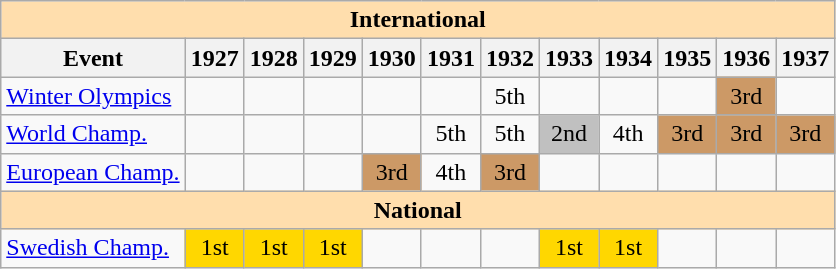<table class="wikitable" style="text-align:center">
<tr>
<th style="background-color: #ffdead; " colspan=12 align=center><strong>International</strong></th>
</tr>
<tr>
<th>Event</th>
<th>1927</th>
<th>1928</th>
<th>1929</th>
<th>1930</th>
<th>1931</th>
<th>1932</th>
<th>1933</th>
<th>1934</th>
<th>1935</th>
<th>1936</th>
<th>1937</th>
</tr>
<tr>
<td align=left><a href='#'>Winter Olympics</a></td>
<td></td>
<td></td>
<td></td>
<td></td>
<td></td>
<td>5th</td>
<td></td>
<td></td>
<td></td>
<td bgcolor=cc9966>3rd</td>
<td></td>
</tr>
<tr>
<td align=left><a href='#'>World Champ.</a></td>
<td></td>
<td></td>
<td></td>
<td></td>
<td>5th</td>
<td>5th</td>
<td bgcolor=silver>2nd</td>
<td>4th</td>
<td bgcolor=cc9966>3rd</td>
<td bgcolor=cc9966>3rd</td>
<td bgcolor=cc9966>3rd</td>
</tr>
<tr>
<td align=left><a href='#'>European Champ.</a></td>
<td></td>
<td></td>
<td></td>
<td bgcolor=cc9966>3rd</td>
<td>4th</td>
<td bgcolor=cc9966>3rd</td>
<td></td>
<td></td>
<td></td>
<td></td>
<td></td>
</tr>
<tr>
<th style="background-color: #ffdead; " colspan=12 align=center><strong>National</strong></th>
</tr>
<tr>
<td align=left><a href='#'>Swedish Champ.</a></td>
<td bgcolor=gold>1st</td>
<td bgcolor=gold>1st</td>
<td bgcolor=gold>1st</td>
<td></td>
<td></td>
<td></td>
<td bgcolor=gold>1st</td>
<td bgcolor=gold>1st</td>
<td></td>
<td></td>
<td></td>
</tr>
</table>
